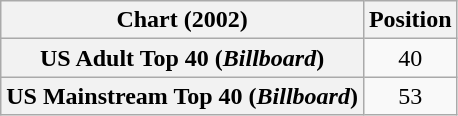<table class="wikitable plainrowheaders" style="text-align:center">
<tr>
<th>Chart (2002)</th>
<th>Position</th>
</tr>
<tr>
<th scope="row">US Adult Top 40 (<em>Billboard</em>)</th>
<td>40</td>
</tr>
<tr>
<th scope="row">US Mainstream Top 40 (<em>Billboard</em>)</th>
<td>53</td>
</tr>
</table>
